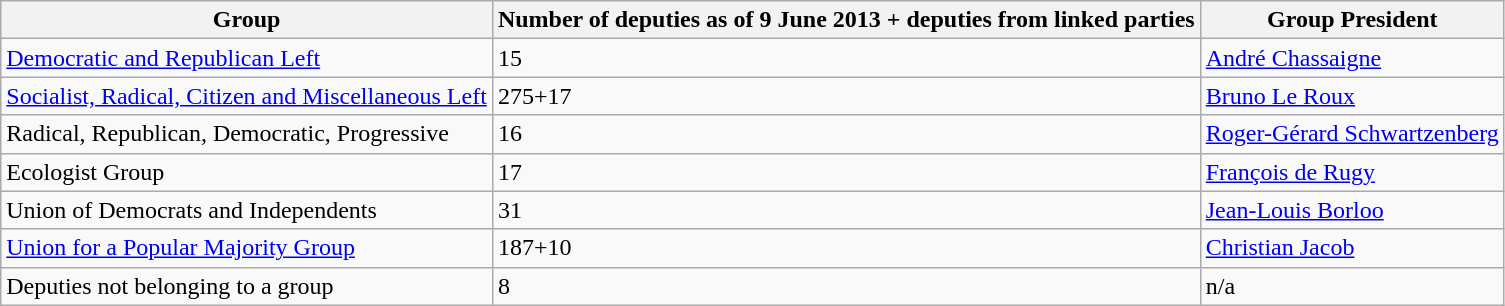<table class="wikitable" border="1">
<tr>
<th>Group</th>
<th>Number of deputies as of 9 June 2013 + deputies from linked parties</th>
<th>Group President</th>
</tr>
<tr>
<td><a href='#'>Democratic and Republican Left</a></td>
<td>15</td>
<td><a href='#'>André Chassaigne</a></td>
</tr>
<tr>
<td><a href='#'>Socialist, Radical, Citizen and Miscellaneous Left</a></td>
<td>275+17</td>
<td><a href='#'>Bruno Le Roux</a></td>
</tr>
<tr>
<td>Radical, Republican, Democratic, Progressive</td>
<td>16</td>
<td><a href='#'>Roger-Gérard Schwartzenberg</a></td>
</tr>
<tr>
<td>Ecologist Group</td>
<td>17</td>
<td><a href='#'>François de Rugy</a></td>
</tr>
<tr>
<td>Union of Democrats and Independents</td>
<td>31</td>
<td><a href='#'>Jean-Louis Borloo</a></td>
</tr>
<tr>
<td><a href='#'>Union for a Popular Majority Group</a></td>
<td>187+10</td>
<td><a href='#'>Christian Jacob</a></td>
</tr>
<tr>
<td>Deputies not belonging to a group</td>
<td>8</td>
<td>n/a</td>
</tr>
</table>
